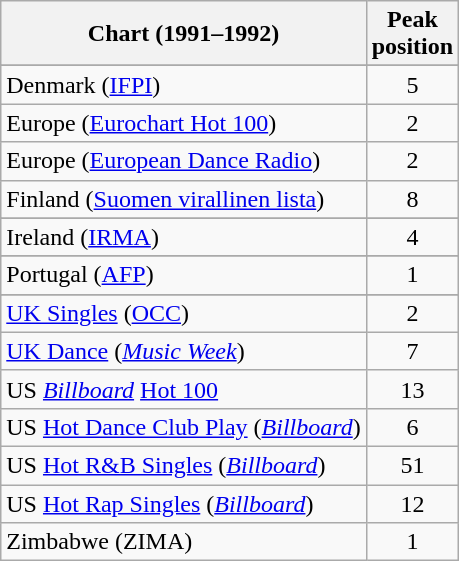<table class="wikitable sortable">
<tr>
<th>Chart (1991–1992)</th>
<th>Peak<br>position</th>
</tr>
<tr>
</tr>
<tr>
</tr>
<tr>
</tr>
<tr>
</tr>
<tr>
</tr>
<tr>
<td align="left">Denmark (<a href='#'>IFPI</a>)</td>
<td align="center">5</td>
</tr>
<tr>
<td align="left">Europe (<a href='#'>Eurochart Hot 100</a>)</td>
<td align="center">2</td>
</tr>
<tr>
<td align="left">Europe (<a href='#'>European Dance Radio</a>)</td>
<td align="center">2</td>
</tr>
<tr>
<td align="left">Finland (<a href='#'>Suomen virallinen lista</a>)</td>
<td align="center">8</td>
</tr>
<tr>
</tr>
<tr>
</tr>
<tr>
<td align="left">Ireland (<a href='#'>IRMA</a>)</td>
<td align="center">4</td>
</tr>
<tr>
</tr>
<tr>
</tr>
<tr>
</tr>
<tr>
</tr>
<tr>
<td align="left">Portugal (<a href='#'>AFP</a>)</td>
<td align="center">1</td>
</tr>
<tr>
</tr>
<tr>
</tr>
<tr>
<td align="left"><a href='#'>UK Singles</a> (<a href='#'>OCC</a>)</td>
<td align="center">2</td>
</tr>
<tr>
<td align="left"><a href='#'>UK Dance</a> (<em><a href='#'>Music Week</a></em>)</td>
<td align="center">7</td>
</tr>
<tr>
<td align="left">US <em><a href='#'>Billboard</a></em> <a href='#'>Hot 100</a></td>
<td align="center">13</td>
</tr>
<tr>
<td align="left">US <a href='#'>Hot Dance Club Play</a> (<em><a href='#'>Billboard</a></em>)</td>
<td align="center">6</td>
</tr>
<tr>
<td align="left">US <a href='#'>Hot R&B Singles</a> (<em><a href='#'>Billboard</a></em>)</td>
<td align="center">51</td>
</tr>
<tr>
<td align="left">US <a href='#'>Hot Rap Singles</a> (<em><a href='#'>Billboard</a></em>)</td>
<td align="center">12</td>
</tr>
<tr>
<td align="left">Zimbabwe (ZIMA)</td>
<td align="center">1</td>
</tr>
</table>
